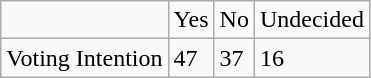<table class="wikitable">
<tr>
<td></td>
<td>Yes</td>
<td>No</td>
<td>Undecided</td>
</tr>
<tr>
<td>Voting Intention</td>
<td>47</td>
<td>37</td>
<td>16</td>
</tr>
</table>
